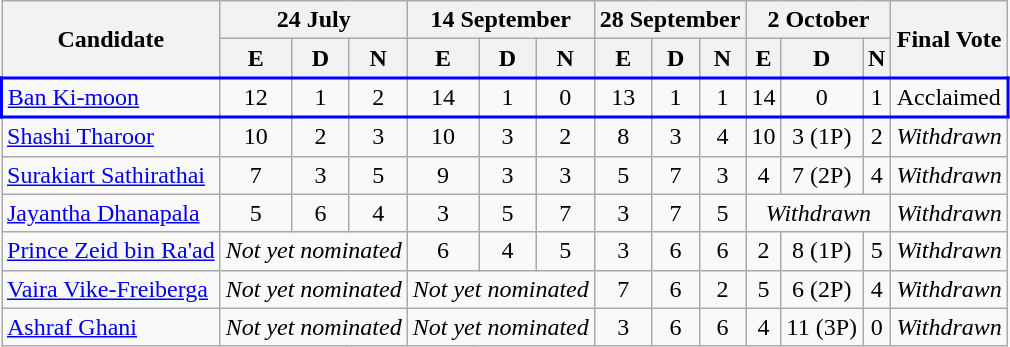<table class="wikitable sortable" style="text-align:center;">
<tr>
<th rowspan="2">Candidate</th>
<th colspan="3">24 July</th>
<th colspan="3">14 September</th>
<th colspan="3">28 September</th>
<th colspan="3">2 October</th>
<th rowspan="2">Final Vote</th>
</tr>
<tr>
<th>E</th>
<th>D</th>
<th>N</th>
<th>E</th>
<th>D</th>
<th>N</th>
<th>E</th>
<th>D</th>
<th>N</th>
<th>E</th>
<th>D</th>
<th>N</th>
</tr>
<tr style="border: 2px solid blue">
<td style="text-align:left;"> <a href='#'>Ban Ki-moon</a></td>
<td>12</td>
<td>1</td>
<td>2</td>
<td>14</td>
<td>1</td>
<td>0</td>
<td>13</td>
<td>1</td>
<td>1</td>
<td>14</td>
<td>0</td>
<td>1</td>
<td>Acclaimed</td>
</tr>
<tr>
<td style="text-align:left;"> <a href='#'>Shashi Tharoor</a></td>
<td>10</td>
<td>2</td>
<td>3</td>
<td>10</td>
<td>3</td>
<td>2</td>
<td>8</td>
<td>3</td>
<td>4</td>
<td>10</td>
<td>3 (1P)</td>
<td>2</td>
<td><em>Withdrawn</em></td>
</tr>
<tr>
<td style="text-align:left;"> <a href='#'>Surakiart Sathirathai</a></td>
<td>7</td>
<td>3</td>
<td>5</td>
<td>9</td>
<td>3</td>
<td>3</td>
<td>5</td>
<td>7</td>
<td>3</td>
<td>4</td>
<td>7 (2P)</td>
<td>4</td>
<td><em>Withdrawn</em></td>
</tr>
<tr>
<td style="text-align:left;"> <a href='#'>Jayantha Dhanapala</a></td>
<td>5</td>
<td>6</td>
<td>4</td>
<td>3</td>
<td>5</td>
<td>7</td>
<td>3</td>
<td>7</td>
<td>5</td>
<td colspan="3"><em>Withdrawn</em></td>
<td><em>Withdrawn</em></td>
</tr>
<tr>
<td style="text-align:left;"> <a href='#'>Prince Zeid bin Ra'ad</a></td>
<td colspan="3"><em>Not yet nominated</em></td>
<td>6</td>
<td>4</td>
<td>5</td>
<td>3</td>
<td>6</td>
<td>6</td>
<td>2</td>
<td>8 (1P)</td>
<td>5</td>
<td><em>Withdrawn</em></td>
</tr>
<tr>
<td style="text-align:left;"> <a href='#'>Vaira Vike-Freiberga</a></td>
<td colspan="3"><em>Not yet nominated</em></td>
<td colspan="3"><em>Not yet nominated</em></td>
<td>7</td>
<td>6</td>
<td>2</td>
<td>5</td>
<td>6 (2P)</td>
<td>4</td>
<td><em>Withdrawn</em></td>
</tr>
<tr>
<td style="text-align:left;"> <a href='#'>Ashraf Ghani</a></td>
<td colspan="3"><em>Not yet nominated</em></td>
<td colspan="3"><em>Not yet nominated</em></td>
<td>3</td>
<td>6</td>
<td>6</td>
<td>4</td>
<td>11 (3P)</td>
<td>0</td>
<td><em>Withdrawn</em></td>
</tr>
</table>
